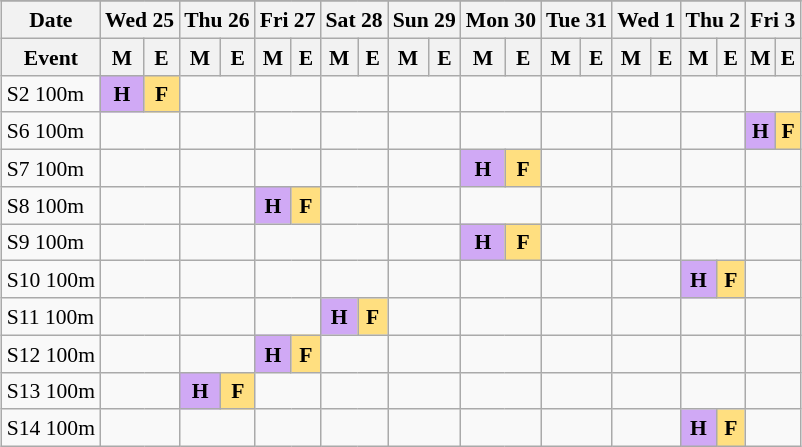<table class="wikitable" style="margin:0.5em auto; font-size:90%; line-height:1.25em;">
<tr align="center">
</tr>
<tr>
<th>Date</th>
<th colspan="2">Wed 25</th>
<th colspan="2">Thu 26</th>
<th colspan="2">Fri 27</th>
<th colspan="2">Sat 28</th>
<th colspan="2">Sun 29</th>
<th colspan="2">Mon 30</th>
<th colspan="2">Tue 31</th>
<th colspan="2">Wed 1</th>
<th colspan="2">Thu 2</th>
<th colspan="2">Fri 3</th>
</tr>
<tr>
<th>Event</th>
<th>M</th>
<th>E</th>
<th>M</th>
<th>E</th>
<th>M</th>
<th>E</th>
<th>M</th>
<th>E</th>
<th>M</th>
<th>E</th>
<th>M</th>
<th>E</th>
<th>M</th>
<th>E</th>
<th>M</th>
<th>E</th>
<th>M</th>
<th>E</th>
<th>M</th>
<th>E</th>
</tr>
<tr align="center">
<td align="left">S2 100m</td>
<td bgcolor="#D0A9F5"><strong>H</strong></td>
<td bgcolor="#FFDF80"><strong>F</strong></td>
<td colspan="2"></td>
<td colspan="2"></td>
<td colspan="2"></td>
<td colspan="2"></td>
<td colspan="2"></td>
<td colspan="2"></td>
<td colspan="2"></td>
<td colspan="2"></td>
<td colspan="2"></td>
</tr>
<tr align="center">
<td align="left">S6 100m</td>
<td colspan="2"></td>
<td colspan="2"></td>
<td colspan="2"></td>
<td colspan="2"></td>
<td colspan="2"></td>
<td colspan="2"></td>
<td colspan="2"></td>
<td colspan="2"></td>
<td colspan="2"></td>
<td bgcolor="#D0A9F5"><strong>H</strong></td>
<td bgcolor="#FFDF80"><strong>F</strong></td>
</tr>
<tr align="center">
<td align="left">S7 100m</td>
<td colspan="2"></td>
<td colspan="2"></td>
<td colspan="2"></td>
<td colspan="2"></td>
<td colspan="2"></td>
<td bgcolor="#D0A9F5"><strong>H</strong></td>
<td bgcolor="#FFDF80"><strong>F</strong></td>
<td colspan="2"></td>
<td colspan="2"></td>
<td colspan="2"></td>
<td colspan="2"></td>
</tr>
<tr align="center">
<td align="left">S8 100m</td>
<td colspan="2"></td>
<td colspan="2"></td>
<td bgcolor="#D0A9F5"><strong>H</strong></td>
<td bgcolor="#FFDF80"><strong>F</strong></td>
<td colspan="2"></td>
<td colspan="2"></td>
<td colspan="2"></td>
<td colspan="2"></td>
<td colspan="2"></td>
<td colspan="2"></td>
<td colspan="2"></td>
</tr>
<tr align="center">
<td align="left">S9 100m</td>
<td colspan="2"></td>
<td colspan="2"></td>
<td colspan="2"></td>
<td colspan="2"></td>
<td colspan="2"></td>
<td bgcolor="#D0A9F5"><strong>H</strong></td>
<td bgcolor="#FFDF80"><strong>F</strong></td>
<td colspan="2"></td>
<td colspan="2"></td>
<td colspan="2"></td>
<td colspan="2"></td>
</tr>
<tr align="center">
<td align="left">S10 100m</td>
<td colspan="2"></td>
<td colspan="2"></td>
<td colspan="2"></td>
<td colspan="2"></td>
<td colspan="2"></td>
<td colspan="2"></td>
<td colspan="2"></td>
<td colspan="2"></td>
<td bgcolor="#D0A9F5"><strong>H</strong></td>
<td bgcolor="#FFDF80"><strong>F</strong></td>
<td colspan="2"></td>
</tr>
<tr align="center">
<td align="left">S11 100m</td>
<td colspan="2"></td>
<td colspan="2"></td>
<td colspan="2"></td>
<td bgcolor="#D0A9F5"><strong>H</strong></td>
<td bgcolor="#FFDF80"><strong>F</strong></td>
<td colspan="2"></td>
<td colspan="2"></td>
<td colspan="2"></td>
<td colspan="2"></td>
<td colspan="2"></td>
<td colspan="2"></td>
</tr>
<tr align="center">
<td align="left">S12 100m</td>
<td colspan="2"></td>
<td colspan="2"></td>
<td bgcolor="#D0A9F5"><strong>H</strong></td>
<td bgcolor="#FFDF80"><strong>F</strong></td>
<td colspan="2"></td>
<td colspan="2"></td>
<td colspan="2"></td>
<td colspan="2"></td>
<td colspan="2"></td>
<td colspan="2"></td>
<td colspan="2"></td>
</tr>
<tr align="center">
<td align="left">S13 100m</td>
<td colspan="2"></td>
<td bgcolor="#D0A9F5"><strong>H</strong></td>
<td bgcolor="#FFDF80"><strong>F</strong></td>
<td colspan="2"></td>
<td colspan="2"></td>
<td colspan="2"></td>
<td colspan="2"></td>
<td colspan="2"></td>
<td colspan="2"></td>
<td colspan="2"></td>
<td colspan="2"></td>
</tr>
<tr align="center">
<td align="left">S14 100m</td>
<td colspan="2"></td>
<td colspan="2"></td>
<td colspan="2"></td>
<td colspan="2"></td>
<td colspan="2"></td>
<td colspan="2"></td>
<td colspan="2"></td>
<td colspan="2"></td>
<td bgcolor="#D0A9F5"><strong>H</strong></td>
<td bgcolor="#FFDF80"><strong>F</strong></td>
<td colspan="2"></td>
</tr>
</table>
